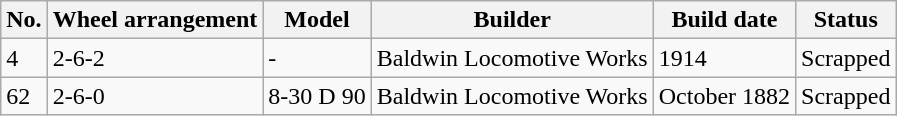<table class="wikitable">
<tr>
<th>No.</th>
<th>Wheel arrangement</th>
<th>Model</th>
<th>Builder</th>
<th>Build date</th>
<th>Status</th>
</tr>
<tr>
<td>4</td>
<td>2-6-2</td>
<td>-</td>
<td>Baldwin Locomotive Works</td>
<td>1914</td>
<td>Scrapped</td>
</tr>
<tr>
<td>62</td>
<td>2-6-0</td>
<td>8-30 D 90</td>
<td>Baldwin Locomotive Works</td>
<td>October 1882</td>
<td>Scrapped</td>
</tr>
</table>
